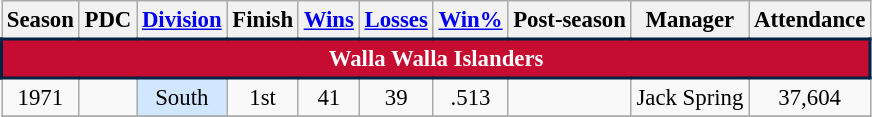<table class="wikitable" style="text-align:center; font-size:95%">
<tr>
<th scope="col">Season</th>
<th scope="col">PDC</th>
<th scope="col"><a href='#'>Division</a></th>
<th scope="col">Finish</th>
<th scope="col"><a href='#'>Wins</a></th>
<th scope="col"><a href='#'>Losses</a></th>
<th scope="col"><a href='#'>Win%</a></th>
<th scope="col">Post-season</th>
<th scope="col">Manager</th>
<th scope="col">Attendance</th>
</tr>
<tr>
<td align="center" colspan="11" style="background:#C60C30; color: white; border:2px solid#002244"><strong>Walla Walla Islanders</strong></td>
</tr>
<tr>
<td>1971</td>
<td></td>
<td bgcolor="#D0E7FF">South</td>
<td>1st</td>
<td>41</td>
<td>39</td>
<td>.513</td>
<td></td>
<td>Jack Spring</td>
<td>37,604</td>
</tr>
<tr>
</tr>
</table>
